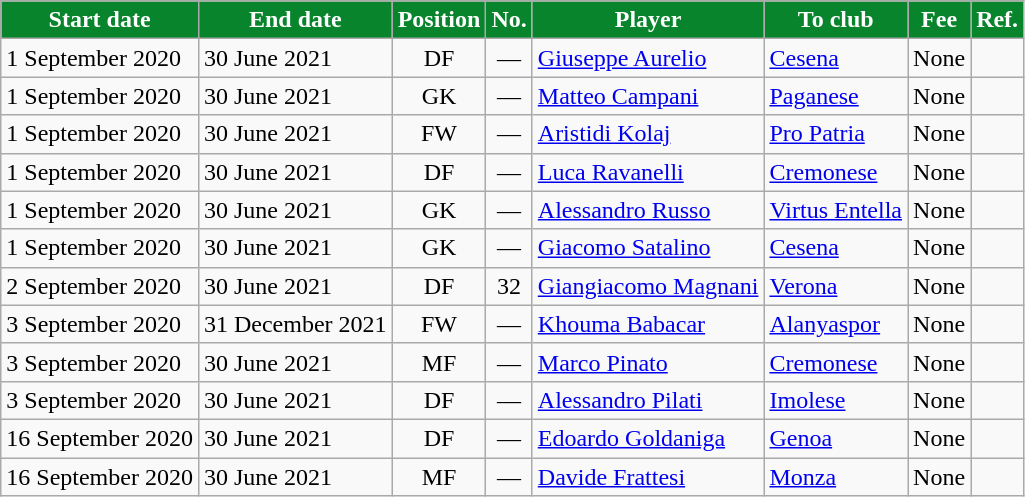<table class="wikitable sortable">
<tr>
<th style="background:#08842C; color:white;"><strong>Start date</strong></th>
<th style="background:#08842C; color:white;"><strong>End date</strong></th>
<th style="background:#08842C; color:white;"><strong>Position</strong></th>
<th style="background:#08842C; color:white;"><strong>No.</strong></th>
<th style="background:#08842C; color:white;"><strong>Player</strong></th>
<th style="background:#08842C; color:white;"><strong>To club</strong></th>
<th style="background:#08842C; color:white;"><strong>Fee</strong></th>
<th style="background:#08842C; color:white;"><strong>Ref.</strong></th>
</tr>
<tr>
<td>1 September 2020</td>
<td>30 June 2021</td>
<td style="text-align:center;">DF</td>
<td style="text-align:center;">—</td>
<td style="text-align:left;"> <a href='#'>Giuseppe Aurelio</a></td>
<td style="text-align:left;"> <a href='#'>Cesena</a></td>
<td>None</td>
<td></td>
</tr>
<tr>
<td>1 September 2020</td>
<td>30 June 2021</td>
<td style="text-align:center;">GK</td>
<td style="text-align:center;">—</td>
<td style="text-align:left;"> <a href='#'>Matteo Campani</a></td>
<td style="text-align:left;"> <a href='#'>Paganese</a></td>
<td>None</td>
<td></td>
</tr>
<tr>
<td>1 September 2020</td>
<td>30 June 2021</td>
<td style="text-align:center;">FW</td>
<td style="text-align:center;">—</td>
<td style="text-align:left;"> <a href='#'>Aristidi Kolaj</a></td>
<td style="text-align:left;"> <a href='#'>Pro Patria</a></td>
<td>None</td>
<td></td>
</tr>
<tr>
<td>1 September 2020</td>
<td>30 June 2021</td>
<td style="text-align:center;">DF</td>
<td style="text-align:center;">—</td>
<td style="text-align:left;"> <a href='#'>Luca Ravanelli</a></td>
<td style="text-align:left;"> <a href='#'>Cremonese</a></td>
<td>None</td>
<td></td>
</tr>
<tr>
<td>1 September 2020</td>
<td>30 June 2021</td>
<td style="text-align:center;">GK</td>
<td style="text-align:center;">—</td>
<td style="text-align:left;"> <a href='#'>Alessandro Russo</a></td>
<td style="text-align:left;"> <a href='#'>Virtus Entella</a></td>
<td>None</td>
<td></td>
</tr>
<tr>
<td>1 September 2020</td>
<td>30 June 2021</td>
<td style="text-align:center;">GK</td>
<td style="text-align:center;">—</td>
<td style="text-align:left;"> <a href='#'>Giacomo Satalino</a></td>
<td style="text-align:left;"> <a href='#'>Cesena</a></td>
<td>None</td>
<td></td>
</tr>
<tr>
<td>2 September 2020</td>
<td>30 June 2021</td>
<td style="text-align:center;">DF</td>
<td style="text-align:center;">32</td>
<td style="text-align:left;"> <a href='#'>Giangiacomo Magnani</a></td>
<td style="text-align:left;"> <a href='#'>Verona</a></td>
<td>None</td>
<td></td>
</tr>
<tr>
<td>3 September 2020</td>
<td>31 December 2021</td>
<td style="text-align:center;">FW</td>
<td style="text-align:center;">—</td>
<td style="text-align:left;"> <a href='#'>Khouma Babacar</a></td>
<td style="text-align:left;"> <a href='#'>Alanyaspor</a></td>
<td>None</td>
<td></td>
</tr>
<tr>
<td>3 September 2020</td>
<td>30 June 2021</td>
<td style="text-align:center;">MF</td>
<td style="text-align:center;">—</td>
<td style="text-align:left;"> <a href='#'>Marco Pinato</a></td>
<td style="text-align:left;"> <a href='#'>Cremonese</a></td>
<td>None</td>
<td></td>
</tr>
<tr>
<td>3 September 2020</td>
<td>30 June 2021</td>
<td style="text-align:center;">DF</td>
<td style="text-align:center;">—</td>
<td style="text-align:left;"> <a href='#'>Alessandro Pilati</a></td>
<td style="text-align:left;"> <a href='#'>Imolese</a></td>
<td>None</td>
<td></td>
</tr>
<tr>
<td>16 September 2020</td>
<td>30 June 2021</td>
<td style="text-align:center;">DF</td>
<td style="text-align:center;">—</td>
<td style="text-align:left;"> <a href='#'>Edoardo Goldaniga</a></td>
<td style="text-align:left;"> <a href='#'>Genoa</a></td>
<td>None</td>
<td></td>
</tr>
<tr>
<td>16 September 2020</td>
<td>30 June 2021</td>
<td style="text-align:center;">MF</td>
<td style="text-align:center;">—</td>
<td style="text-align:left;"> <a href='#'>Davide Frattesi</a></td>
<td style="text-align:left;"> <a href='#'>Monza</a></td>
<td>None</td>
<td></td>
</tr>
</table>
